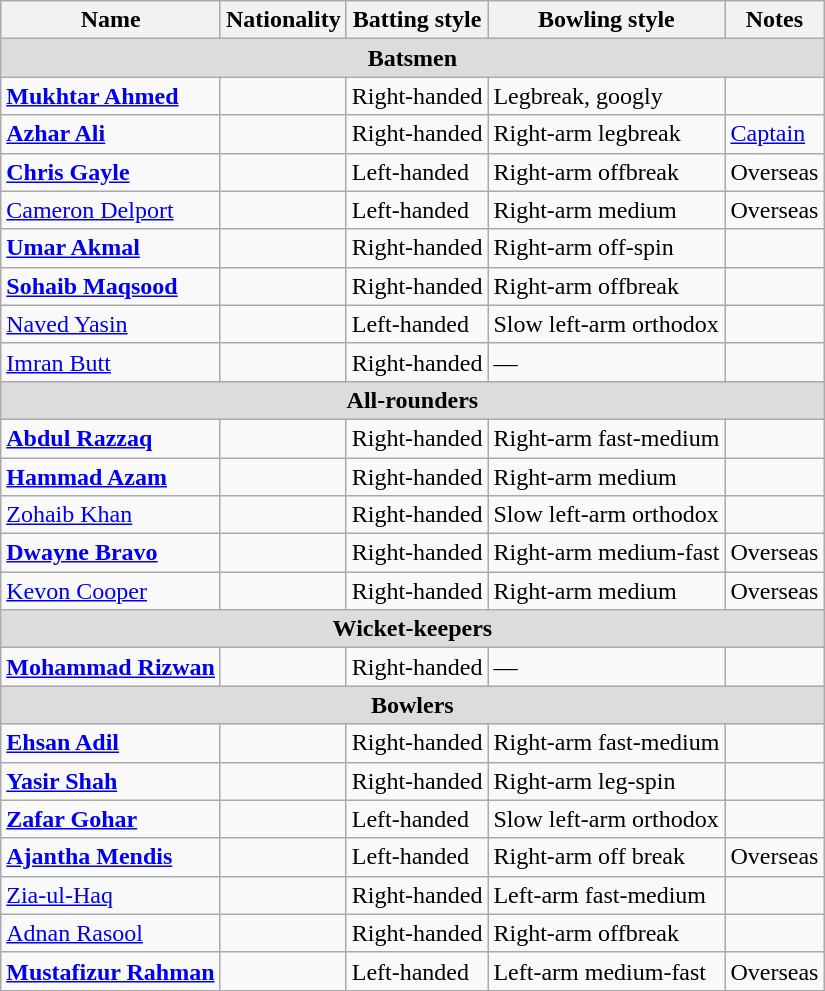<table class="wikitable">
<tr>
<th>Name</th>
<th>Nationality</th>
<th>Batting style</th>
<th>Bowling style</th>
<th>Notes</th>
</tr>
<tr>
<th colspan="5"  style="background:#dcdcdc; text-align:center;">Batsmen</th>
</tr>
<tr>
<td><strong><a href='#'>Mukhtar Ahmed</a></strong></td>
<td></td>
<td>Right-handed</td>
<td>Legbreak, googly</td>
<td></td>
</tr>
<tr>
<td><strong><a href='#'>Azhar Ali</a></strong></td>
<td></td>
<td>Right-handed</td>
<td>Right-arm legbreak</td>
<td><a href='#'>Captain</a></td>
</tr>
<tr>
<td><strong><a href='#'>Chris Gayle</a></strong></td>
<td></td>
<td>Left-handed</td>
<td>Right-arm offbreak</td>
<td>Overseas</td>
</tr>
<tr>
<td><a href='#'>Cameron Delport</a></td>
<td></td>
<td>Left-handed</td>
<td>Right-arm medium</td>
<td>Overseas</td>
</tr>
<tr>
<td><strong><a href='#'>Umar Akmal</a></strong></td>
<td></td>
<td>Right-handed</td>
<td>Right-arm off-spin</td>
<td></td>
</tr>
<tr>
<td><strong><a href='#'>Sohaib Maqsood</a></strong></td>
<td></td>
<td>Right-handed</td>
<td>Right-arm offbreak</td>
<td></td>
</tr>
<tr>
<td><a href='#'>Naved Yasin</a></td>
<td></td>
<td>Left-handed</td>
<td>Slow left-arm orthodox</td>
<td></td>
</tr>
<tr>
<td><a href='#'>Imran Butt</a></td>
<td></td>
<td>Right-handed</td>
<td>—</td>
<td></td>
</tr>
<tr>
<th colspan="5"  style="background:#dcdcdc; text-align:center;">All-rounders</th>
</tr>
<tr>
<td><strong><a href='#'>Abdul Razzaq</a></strong></td>
<td></td>
<td>Right-handed</td>
<td>Right-arm fast-medium</td>
<td></td>
</tr>
<tr>
<td><strong><a href='#'>Hammad Azam</a></strong></td>
<td></td>
<td>Right-handed</td>
<td>Right-arm medium</td>
<td></td>
</tr>
<tr>
<td><a href='#'>Zohaib Khan</a></td>
<td></td>
<td>Right-handed</td>
<td>Slow left-arm orthodox</td>
<td></td>
</tr>
<tr>
<td><strong><a href='#'>Dwayne Bravo</a></strong></td>
<td></td>
<td>Right-handed</td>
<td>Right-arm medium-fast</td>
<td>Overseas</td>
</tr>
<tr>
<td><a href='#'>Kevon Cooper</a></td>
<td></td>
<td>Right-handed</td>
<td>Right-arm medium</td>
<td>Overseas</td>
</tr>
<tr>
<th colspan="5"  style="background:#dcdcdc; text-align:center;">Wicket-keepers</th>
</tr>
<tr>
<td><strong><a href='#'>Mohammad Rizwan</a></strong></td>
<td></td>
<td>Right-handed</td>
<td>—</td>
<td></td>
</tr>
<tr>
<th colspan="5"  style="background:#dcdcdc; text-align:center;">Bowlers</th>
</tr>
<tr>
<td><strong><a href='#'>Ehsan Adil</a></strong></td>
<td></td>
<td>Right-handed</td>
<td>Right-arm fast-medium</td>
<td></td>
</tr>
<tr>
<td><strong><a href='#'>Yasir Shah</a></strong></td>
<td></td>
<td>Right-handed</td>
<td>Right-arm leg-spin</td>
<td></td>
</tr>
<tr>
<td><strong><a href='#'>Zafar Gohar</a></strong></td>
<td></td>
<td>Left-handed</td>
<td>Slow left-arm orthodox</td>
<td></td>
</tr>
<tr>
<td><strong><a href='#'>Ajantha Mendis</a></strong></td>
<td></td>
<td>Left-handed</td>
<td>Right-arm off break</td>
<td>Overseas</td>
</tr>
<tr>
<td><a href='#'>Zia-ul-Haq</a></td>
<td></td>
<td>Right-handed</td>
<td>Left-arm fast-medium</td>
<td></td>
</tr>
<tr>
<td><a href='#'>Adnan Rasool</a></td>
<td></td>
<td>Right-handed</td>
<td>Right-arm offbreak</td>
<td></td>
</tr>
<tr>
<td><strong><a href='#'>Mustafizur Rahman</a></strong></td>
<td></td>
<td>Left-handed</td>
<td>Left-arm medium-fast</td>
<td>Overseas</td>
</tr>
<tr>
</tr>
</table>
